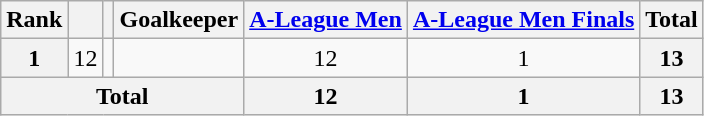<table class="wikitable" style="text-align:center">
<tr>
<th>Rank</th>
<th></th>
<th></th>
<th>Goalkeeper</th>
<th><a href='#'>A-League Men</a></th>
<th><a href='#'>A-League Men Finals</a></th>
<th>Total</th>
</tr>
<tr>
<th>1</th>
<td>12</td>
<td></td>
<td align="left"></td>
<td>12</td>
<td>1</td>
<th>13</th>
</tr>
<tr>
<th colspan="4">Total</th>
<th>12</th>
<th>1</th>
<th>13</th>
</tr>
</table>
